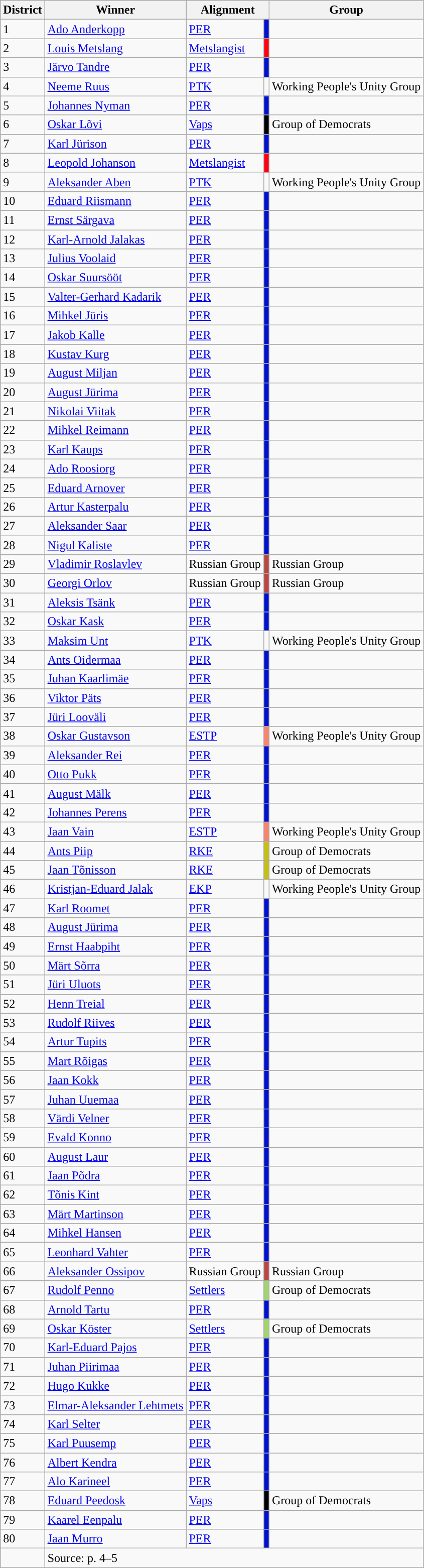<table class="wikitable sortable">
<tr>
<th>District</th>
<th>Winner</th>
<th colspan="2">Alignment</th>
<th>Group</th>
</tr>
<tr>
<td>1</td>
<td><a href='#'>Ado Anderkopp</a></td>
<td><a href='#'>PER</a></td>
<td style="background:#0011CD"></td>
<td></td>
</tr>
<tr>
<td>2</td>
<td><a href='#'>Louis Metslang</a></td>
<td><a href='#'>Metslangist</a></td>
<td style="background:#FC0112"></td>
<td></td>
</tr>
<tr>
<td>3</td>
<td><a href='#'>Järvo Tandre</a></td>
<td><a href='#'>PER</a></td>
<td style="background:#0011CD"></td>
<td></td>
</tr>
<tr>
<td>4</td>
<td><a href='#'>Neeme Ruus</a></td>
<td><a href='#'>PTK</a></td>
<td style="background:"></td>
<td>Working People's Unity Group</td>
</tr>
<tr>
<td>5</td>
<td><a href='#'>Johannes Nyman</a></td>
<td><a href='#'>PER</a></td>
<td style="background:#0011CD"></td>
<td></td>
</tr>
<tr>
<td>6</td>
<td><a href='#'>Oskar Lõvi</a></td>
<td><a href='#'>Vaps</a></td>
<td style="background:#000000"></td>
<td>Group of Democrats</td>
</tr>
<tr>
<td>7</td>
<td><a href='#'>Karl Jürison</a></td>
<td><a href='#'>PER</a></td>
<td style="background:#0011CD"></td>
<td></td>
</tr>
<tr>
<td>8</td>
<td><a href='#'>Leopold Johanson</a></td>
<td><a href='#'>Metslangist</a></td>
<td style="background:#FC0112"></td>
<td></td>
</tr>
<tr>
<td>9</td>
<td><a href='#'>Aleksander Aben</a></td>
<td><a href='#'>PTK</a></td>
<td style="background:"></td>
<td>Working People's Unity Group</td>
</tr>
<tr>
<td>10</td>
<td><a href='#'>Eduard Riismann</a></td>
<td><a href='#'>PER</a></td>
<td style="background:#0011CD"></td>
<td></td>
</tr>
<tr>
<td>11</td>
<td><a href='#'>Ernst Särgava</a></td>
<td><a href='#'>PER</a></td>
<td style="background:#0011CD"></td>
<td></td>
</tr>
<tr>
<td>12</td>
<td><a href='#'>Karl-Arnold Jalakas</a></td>
<td><a href='#'>PER</a></td>
<td style="background:#0011CD"></td>
<td></td>
</tr>
<tr>
<td>13</td>
<td><a href='#'>Julius Voolaid</a></td>
<td><a href='#'>PER</a></td>
<td style="background:#0011CD"></td>
<td></td>
</tr>
<tr>
<td>14</td>
<td><a href='#'>Oskar Suursööt</a></td>
<td><a href='#'>PER</a></td>
<td style="background:#0011CD"></td>
<td></td>
</tr>
<tr>
<td>15</td>
<td><a href='#'>Valter-Gerhard Kadarik</a></td>
<td><a href='#'>PER</a></td>
<td style="background:#0011CD"></td>
<td></td>
</tr>
<tr>
<td>16</td>
<td><a href='#'>Mihkel Jüris</a></td>
<td><a href='#'>PER</a></td>
<td style="background:#0011CD"></td>
<td></td>
</tr>
<tr>
<td>17</td>
<td><a href='#'>Jakob Kalle</a></td>
<td><a href='#'>PER</a></td>
<td style="background:#0011CD"></td>
<td></td>
</tr>
<tr>
<td>18</td>
<td><a href='#'>Kustav Kurg</a></td>
<td><a href='#'>PER</a></td>
<td style="background:#0011CD"></td>
<td></td>
</tr>
<tr>
<td>19</td>
<td><a href='#'>August Miljan</a></td>
<td><a href='#'>PER</a></td>
<td style="background:#0011CD"></td>
<td></td>
</tr>
<tr>
<td>20</td>
<td><a href='#'>August Jürima</a></td>
<td><a href='#'>PER</a></td>
<td style="background:#0011CD"></td>
<td></td>
</tr>
<tr>
<td>21</td>
<td><a href='#'>Nikolai Viitak</a></td>
<td><a href='#'>PER</a></td>
<td style="background:#0011CD"></td>
<td></td>
</tr>
<tr>
<td>22</td>
<td><a href='#'>Mihkel Reimann</a></td>
<td><a href='#'>PER</a></td>
<td style="background:#0011CD"></td>
<td></td>
</tr>
<tr>
<td>23</td>
<td><a href='#'>Karl Kaups</a></td>
<td><a href='#'>PER</a></td>
<td style="background:#0011CD"></td>
<td></td>
</tr>
<tr>
<td>24</td>
<td><a href='#'>Ado Roosiorg</a></td>
<td><a href='#'>PER</a></td>
<td style="background:#0011CD"></td>
<td></td>
</tr>
<tr>
<td>25</td>
<td><a href='#'>Eduard Arnover</a></td>
<td><a href='#'>PER</a></td>
<td style="background:#0011CD"></td>
<td></td>
</tr>
<tr>
<td>26</td>
<td><a href='#'>Artur Kasterpalu</a></td>
<td><a href='#'>PER</a></td>
<td style="background:#0011CD"></td>
<td></td>
</tr>
<tr>
<td>27</td>
<td><a href='#'>Aleksander Saar</a></td>
<td><a href='#'>PER</a></td>
<td style="background:#0011CD"></td>
<td></td>
</tr>
<tr>
<td>28</td>
<td><a href='#'>Nigul Kaliste</a></td>
<td><a href='#'>PER</a></td>
<td style="background:#0011CD"></td>
<td></td>
</tr>
<tr>
<td>29</td>
<td><a href='#'>Vladimir Roslavlev</a></td>
<td>Russian Group</td>
<td style="background:#b84540"></td>
<td>Russian Group</td>
</tr>
<tr>
<td>30</td>
<td><a href='#'>Georgi Orlov</a></td>
<td>Russian Group</td>
<td style="background:#b84540"></td>
<td>Russian Group</td>
</tr>
<tr>
<td>31</td>
<td><a href='#'>Aleksis Tsänk</a></td>
<td><a href='#'>PER</a></td>
<td style="background:#0011CD"></td>
<td></td>
</tr>
<tr>
<td>32</td>
<td><a href='#'>Oskar Kask</a></td>
<td><a href='#'>PER</a></td>
<td style="background:#0011CD"></td>
<td></td>
</tr>
<tr>
<td>33</td>
<td><a href='#'>Maksim Unt</a></td>
<td><a href='#'>PTK</a></td>
<td style="background:"></td>
<td>Working People's Unity Group</td>
</tr>
<tr>
<td>34</td>
<td><a href='#'>Ants Oidermaa</a></td>
<td><a href='#'>PER</a></td>
<td style="background:#0011CD"></td>
<td></td>
</tr>
<tr>
<td>35</td>
<td><a href='#'>Juhan Kaarlimäe</a></td>
<td><a href='#'>PER</a></td>
<td style="background:#0011CD"></td>
<td></td>
</tr>
<tr>
<td>36</td>
<td><a href='#'>Viktor Päts</a></td>
<td><a href='#'>PER</a></td>
<td style="background:#0011CD"></td>
<td></td>
</tr>
<tr>
<td>37</td>
<td><a href='#'>Jüri Looväli</a></td>
<td><a href='#'>PER</a></td>
<td style="background:#0011CD"></td>
<td></td>
</tr>
<tr>
<td>38</td>
<td><a href='#'>Oskar Gustavson</a></td>
<td><a href='#'>ESTP</a></td>
<td style="background:#F9836E"></td>
<td>Working People's Unity Group</td>
</tr>
<tr>
<td>39</td>
<td><a href='#'>Aleksander Rei</a></td>
<td><a href='#'>PER</a></td>
<td style="background:#0011CD"></td>
<td></td>
</tr>
<tr>
<td>40</td>
<td><a href='#'>Otto Pukk</a></td>
<td><a href='#'>PER</a></td>
<td style="background:#0011CD"></td>
<td></td>
</tr>
<tr>
<td>41</td>
<td><a href='#'>August Mälk</a></td>
<td><a href='#'>PER</a></td>
<td style="background:#0011CD"></td>
<td></td>
</tr>
<tr>
<td>42</td>
<td><a href='#'>Johannes Perens</a></td>
<td><a href='#'>PER</a></td>
<td style="background:#0011CD"></td>
<td></td>
</tr>
<tr>
<td>43</td>
<td><a href='#'>Jaan Vain</a></td>
<td><a href='#'>ESTP</a></td>
<td style="background:#F9836E"></td>
<td>Working People's Unity Group</td>
</tr>
<tr>
<td>44</td>
<td><a href='#'>Ants Piip</a></td>
<td><a href='#'>RKE</a></td>
<td style="background:#c7bf12"></td>
<td>Group of Democrats</td>
</tr>
<tr>
<td>45</td>
<td><a href='#'>Jaan Tõnisson</a></td>
<td><a href='#'>RKE</a></td>
<td style="background:#c7bf12"></td>
<td>Group of Democrats</td>
</tr>
<tr>
<td>46</td>
<td><a href='#'>Kristjan-Eduard Jalak</a></td>
<td><a href='#'>EKP</a></td>
<td style="background:"></td>
<td>Working People's Unity Group</td>
</tr>
<tr>
<td>47</td>
<td><a href='#'>Karl Roomet</a></td>
<td><a href='#'>PER</a></td>
<td style="background:#0011CD"></td>
<td></td>
</tr>
<tr>
<td>48</td>
<td><a href='#'>August Jürima</a></td>
<td><a href='#'>PER</a></td>
<td style="background:#0011CD"></td>
</tr>
<tr>
<td>49</td>
<td><a href='#'>Ernst Haabpiht</a></td>
<td><a href='#'>PER</a></td>
<td style="background:#0011CD"></td>
<td></td>
</tr>
<tr>
<td>50</td>
<td><a href='#'>Märt Sõrra</a></td>
<td><a href='#'>PER</a></td>
<td style="background:#0011CD"></td>
<td></td>
</tr>
<tr>
<td>51</td>
<td><a href='#'>Jüri Uluots</a></td>
<td><a href='#'>PER</a></td>
<td style="background:#0011CD"></td>
<td></td>
</tr>
<tr>
<td>52</td>
<td><a href='#'>Henn Treial</a></td>
<td><a href='#'>PER</a></td>
<td style="background:#0011CD"></td>
<td></td>
</tr>
<tr>
<td>53</td>
<td><a href='#'>Rudolf Riives</a></td>
<td><a href='#'>PER</a></td>
<td style="background:#0011CD"></td>
<td></td>
</tr>
<tr>
<td>54</td>
<td><a href='#'>Artur Tupits</a></td>
<td><a href='#'>PER</a></td>
<td style="background:#0011CD"></td>
<td></td>
</tr>
<tr>
<td>55</td>
<td><a href='#'>Mart Rõigas</a></td>
<td><a href='#'>PER</a></td>
<td style="background:#0011CD"></td>
<td></td>
</tr>
<tr>
<td>56</td>
<td><a href='#'>Jaan Kokk</a></td>
<td><a href='#'>PER</a></td>
<td style="background:#0011CD"></td>
<td></td>
</tr>
<tr>
<td>57</td>
<td><a href='#'>Juhan Uuemaa</a></td>
<td><a href='#'>PER</a></td>
<td style="background:#0011CD"></td>
<td></td>
</tr>
<tr>
<td>58</td>
<td><a href='#'>Värdi Velner</a></td>
<td><a href='#'>PER</a></td>
<td style="background:#0011CD"></td>
<td></td>
</tr>
<tr>
<td>59</td>
<td><a href='#'>Evald Konno</a></td>
<td><a href='#'>PER</a></td>
<td style="background:#0011CD"></td>
<td></td>
</tr>
<tr>
<td>60</td>
<td><a href='#'>August Laur</a></td>
<td><a href='#'>PER</a></td>
<td style="background:#0011CD"></td>
<td></td>
</tr>
<tr>
<td>61</td>
<td><a href='#'>Jaan Põdra</a></td>
<td><a href='#'>PER</a></td>
<td style="background:#0011CD"></td>
<td></td>
</tr>
<tr>
<td>62</td>
<td><a href='#'>Tõnis Kint</a></td>
<td><a href='#'>PER</a></td>
<td style="background:#0011CD"></td>
<td></td>
</tr>
<tr>
<td>63</td>
<td><a href='#'>Märt Martinson</a></td>
<td><a href='#'>PER</a></td>
<td style="background:#0011CD"></td>
<td></td>
</tr>
<tr>
<td>64</td>
<td><a href='#'>Mihkel Hansen</a></td>
<td><a href='#'>PER</a></td>
<td style="background:#0011CD"></td>
<td></td>
</tr>
<tr>
<td>65</td>
<td><a href='#'>Leonhard Vahter</a></td>
<td><a href='#'>PER</a></td>
<td style="background:#0011CD"></td>
<td></td>
</tr>
<tr>
<td>66</td>
<td><a href='#'>Aleksander Ossipov</a></td>
<td>Russian Group</td>
<td style="background:#b84540"></td>
<td>Russian Group</td>
</tr>
<tr>
<td>67</td>
<td><a href='#'>Rudolf Penno</a></td>
<td><a href='#'>Settlers</a></td>
<td style="background:#a2d570"></td>
<td>Group of Democrats</td>
</tr>
<tr>
<td>68</td>
<td><a href='#'>Arnold Tartu</a></td>
<td><a href='#'>PER</a></td>
<td style="background:#0011CD"></td>
<td></td>
</tr>
<tr>
<td>69</td>
<td><a href='#'>Oskar Köster</a></td>
<td><a href='#'>Settlers</a></td>
<td style="background:#a2d570"></td>
<td>Group of Democrats</td>
</tr>
<tr>
<td>70</td>
<td><a href='#'>Karl-Eduard Pajos</a></td>
<td><a href='#'>PER</a></td>
<td style="background:#0011CD"></td>
<td></td>
</tr>
<tr>
<td>71</td>
<td><a href='#'>Juhan Piirimaa</a></td>
<td><a href='#'>PER</a></td>
<td style="background:#0011CD"></td>
<td></td>
</tr>
<tr>
<td>72</td>
<td><a href='#'>Hugo Kukke</a></td>
<td><a href='#'>PER</a></td>
<td style="background:#0011CD"></td>
<td></td>
</tr>
<tr>
<td>73</td>
<td><a href='#'>Elmar-Aleksander Lehtmets</a></td>
<td><a href='#'>PER</a></td>
<td style="background:#0011CD"></td>
<td></td>
</tr>
<tr>
<td>74</td>
<td><a href='#'>Karl Selter</a></td>
<td><a href='#'>PER</a></td>
<td style="background:#0011CD"></td>
<td></td>
</tr>
<tr>
<td>75</td>
<td><a href='#'>Karl Puusemp</a></td>
<td><a href='#'>PER</a></td>
<td style="background:#0011CD"></td>
<td></td>
</tr>
<tr>
<td>76</td>
<td><a href='#'>Albert Kendra</a></td>
<td><a href='#'>PER</a></td>
<td style="background:#0011CD"></td>
<td></td>
</tr>
<tr>
<td>77</td>
<td><a href='#'>Alo Karineel</a></td>
<td><a href='#'>PER</a></td>
<td style="background:#0011CD"></td>
<td></td>
</tr>
<tr>
<td>78</td>
<td><a href='#'>Eduard Peedosk</a></td>
<td><a href='#'>Vaps</a></td>
<td style="background:#000000"></td>
<td>Group of Democrats</td>
</tr>
<tr>
<td>79</td>
<td><a href='#'>Kaarel Eenpalu</a></td>
<td><a href='#'>PER</a></td>
<td style="background:#0011CD"></td>
<td></td>
</tr>
<tr>
<td>80</td>
<td><a href='#'>Jaan Murro</a></td>
<td><a href='#'>PER</a></td>
<td style="background:#0011CD"></td>
<td></td>
</tr>
<tr>
<td></td>
<td colspan=4>Source:  p. 4–5</td>
</tr>
</table>
